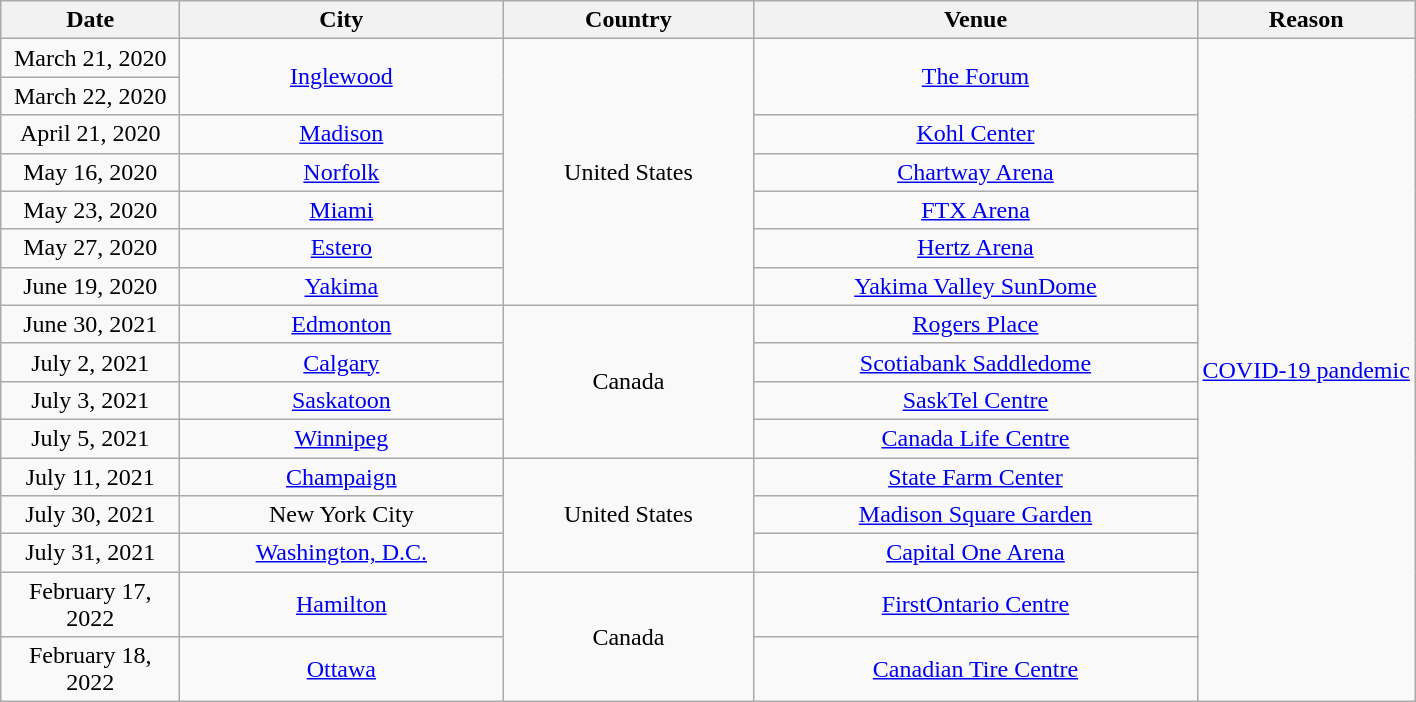<table class="wikitable plainrowheaders" style="text-align:center;">
<tr>
<th scope="col" style="width:7em;">Date</th>
<th scope="col" style="width:13em;">City</th>
<th scope="col" style="width:10em;">Country</th>
<th scope="col" style="width:18em;">Venue</th>
<th>Reason</th>
</tr>
<tr>
<td>March 21, 2020</td>
<td rowspan="2"><a href='#'>Inglewood</a></td>
<td rowspan="7">United States</td>
<td rowspan="2"><a href='#'>The Forum</a></td>
<td rowspan="16"><a href='#'>COVID-19 pandemic</a></td>
</tr>
<tr>
<td>March 22, 2020</td>
</tr>
<tr>
<td>April 21, 2020</td>
<td><a href='#'>Madison</a></td>
<td><a href='#'>Kohl Center</a></td>
</tr>
<tr>
<td>May 16, 2020</td>
<td><a href='#'>Norfolk</a></td>
<td><a href='#'>Chartway Arena</a></td>
</tr>
<tr>
<td>May 23, 2020</td>
<td><a href='#'>Miami</a></td>
<td><a href='#'>FTX Arena</a></td>
</tr>
<tr>
<td>May 27, 2020</td>
<td><a href='#'>Estero</a></td>
<td><a href='#'>Hertz Arena</a></td>
</tr>
<tr>
<td>June 19, 2020</td>
<td><a href='#'>Yakima</a></td>
<td><a href='#'>Yakima Valley SunDome</a></td>
</tr>
<tr>
<td>June 30, 2021</td>
<td><a href='#'>Edmonton</a></td>
<td rowspan="4">Canada</td>
<td><a href='#'>Rogers Place</a></td>
</tr>
<tr>
<td>July 2, 2021</td>
<td><a href='#'>Calgary</a></td>
<td><a href='#'>Scotiabank Saddledome</a></td>
</tr>
<tr>
<td>July 3, 2021</td>
<td><a href='#'>Saskatoon</a></td>
<td><a href='#'>SaskTel Centre</a></td>
</tr>
<tr>
<td>July 5, 2021</td>
<td><a href='#'>Winnipeg</a></td>
<td><a href='#'>Canada Life Centre</a></td>
</tr>
<tr>
<td>July 11, 2021</td>
<td><a href='#'>Champaign</a></td>
<td rowspan="3">United States</td>
<td><a href='#'>State Farm Center</a></td>
</tr>
<tr>
<td>July 30, 2021</td>
<td>New York City</td>
<td><a href='#'>Madison Square Garden</a></td>
</tr>
<tr>
<td>July 31, 2021</td>
<td><a href='#'>Washington, D.C.</a></td>
<td><a href='#'>Capital One Arena</a></td>
</tr>
<tr>
<td>February 17, 2022</td>
<td><a href='#'>Hamilton</a></td>
<td rowspan="2">Canada</td>
<td><a href='#'>FirstOntario Centre</a></td>
</tr>
<tr>
<td>February 18, 2022</td>
<td><a href='#'>Ottawa</a></td>
<td><a href='#'>Canadian Tire Centre</a></td>
</tr>
</table>
